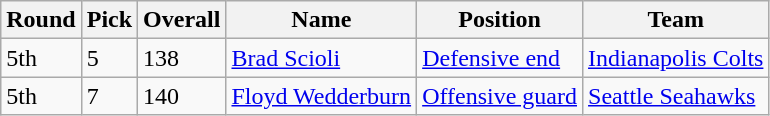<table class="wikitable">
<tr>
<th>Round</th>
<th>Pick</th>
<th>Overall</th>
<th>Name</th>
<th>Position</th>
<th>Team</th>
</tr>
<tr>
<td>5th</td>
<td>5</td>
<td>138</td>
<td><a href='#'>Brad Scioli</a></td>
<td><a href='#'>Defensive end</a></td>
<td><a href='#'>Indianapolis Colts</a></td>
</tr>
<tr>
<td>5th</td>
<td>7</td>
<td>140</td>
<td><a href='#'>Floyd Wedderburn</a></td>
<td><a href='#'>Offensive guard</a></td>
<td><a href='#'>Seattle Seahawks</a></td>
</tr>
</table>
